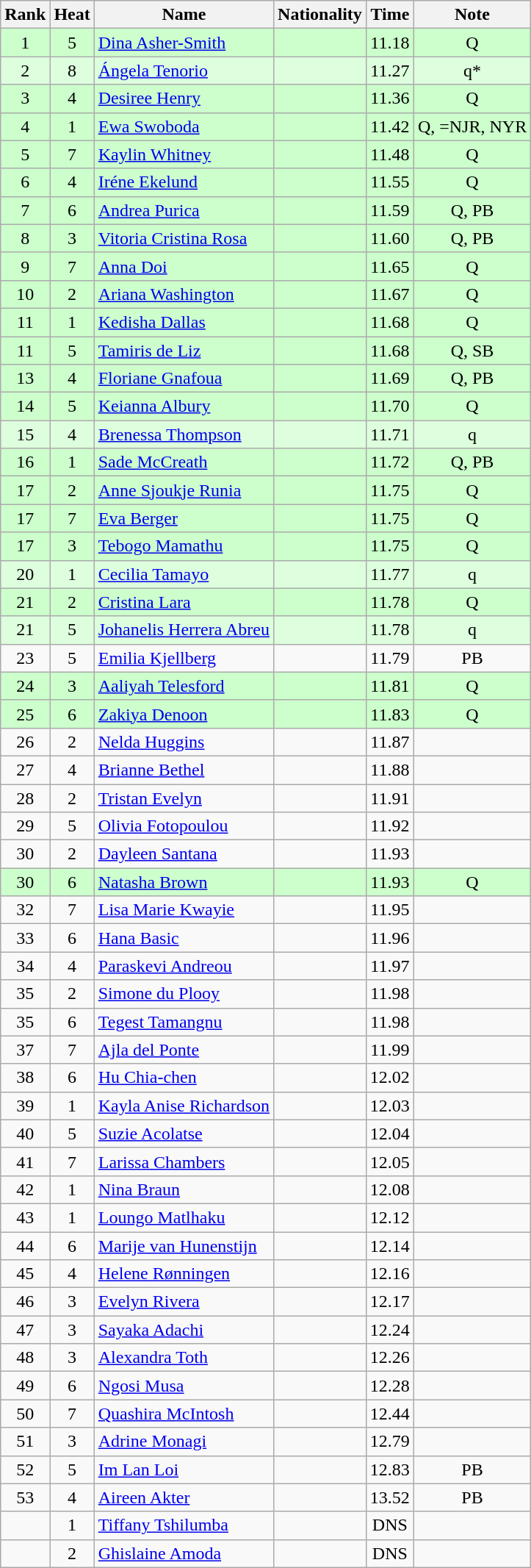<table class="wikitable sortable" style="text-align:center">
<tr>
<th>Rank</th>
<th>Heat</th>
<th>Name</th>
<th>Nationality</th>
<th>Time</th>
<th>Note</th>
</tr>
<tr bgcolor=ccffcc>
<td>1</td>
<td>5</td>
<td align=left><a href='#'>Dina Asher-Smith</a></td>
<td align=left></td>
<td>11.18</td>
<td>Q</td>
</tr>
<tr bgcolor=ddffdd>
<td>2</td>
<td>8</td>
<td align=left><a href='#'>Ángela Tenorio</a></td>
<td align=left></td>
<td>11.27</td>
<td>q*</td>
</tr>
<tr bgcolor=ccffcc>
<td>3</td>
<td>4</td>
<td align=left><a href='#'>Desiree Henry</a></td>
<td align=left></td>
<td>11.36</td>
<td>Q</td>
</tr>
<tr bgcolor=ccffcc>
<td>4</td>
<td>1</td>
<td align=left><a href='#'>Ewa Swoboda</a></td>
<td align=left></td>
<td>11.42</td>
<td>Q, =NJR, NYR</td>
</tr>
<tr bgcolor=ccffcc>
<td>5</td>
<td>7</td>
<td align=left><a href='#'>Kaylin Whitney</a></td>
<td align=left></td>
<td>11.48</td>
<td>Q</td>
</tr>
<tr bgcolor=ccffcc>
<td>6</td>
<td>4</td>
<td align=left><a href='#'>Iréne Ekelund</a></td>
<td align=left></td>
<td>11.55</td>
<td>Q</td>
</tr>
<tr bgcolor=ccffcc>
<td>7</td>
<td>6</td>
<td align=left><a href='#'>Andrea Purica</a></td>
<td align=left></td>
<td>11.59</td>
<td>Q, PB</td>
</tr>
<tr bgcolor=ccffcc>
<td>8</td>
<td>3</td>
<td align=left><a href='#'>Vitoria Cristina Rosa</a></td>
<td align=left></td>
<td>11.60</td>
<td>Q, PB</td>
</tr>
<tr bgcolor=ccffcc>
<td>9</td>
<td>7</td>
<td align=left><a href='#'>Anna Doi</a></td>
<td align=left></td>
<td>11.65</td>
<td>Q</td>
</tr>
<tr bgcolor=ccffcc>
<td>10</td>
<td>2</td>
<td align=left><a href='#'>Ariana Washington</a></td>
<td align=left></td>
<td>11.67</td>
<td>Q</td>
</tr>
<tr bgcolor=ccffcc>
<td>11</td>
<td>1</td>
<td align=left><a href='#'>Kedisha Dallas</a></td>
<td align=left></td>
<td>11.68</td>
<td>Q</td>
</tr>
<tr bgcolor=ccffcc>
<td>11</td>
<td>5</td>
<td align=left><a href='#'>Tamiris de Liz</a></td>
<td align=left></td>
<td>11.68</td>
<td>Q, SB</td>
</tr>
<tr bgcolor=ccffcc>
<td>13</td>
<td>4</td>
<td align=left><a href='#'>Floriane Gnafoua</a></td>
<td align=left></td>
<td>11.69</td>
<td>Q, PB</td>
</tr>
<tr bgcolor=ccffcc>
<td>14</td>
<td>5</td>
<td align=left><a href='#'>Keianna Albury</a></td>
<td align=left></td>
<td>11.70</td>
<td>Q</td>
</tr>
<tr bgcolor=ddffdd>
<td>15</td>
<td>4</td>
<td align=left><a href='#'>Brenessa Thompson</a></td>
<td align=left></td>
<td>11.71</td>
<td>q</td>
</tr>
<tr bgcolor=ccffcc>
<td>16</td>
<td>1</td>
<td align=left><a href='#'>Sade McCreath</a></td>
<td align=left></td>
<td>11.72</td>
<td>Q, PB</td>
</tr>
<tr bgcolor=ccffcc>
<td>17</td>
<td>2</td>
<td align=left><a href='#'>Anne Sjoukje Runia</a></td>
<td align=left></td>
<td>11.75</td>
<td>Q</td>
</tr>
<tr bgcolor=ccffcc>
<td>17</td>
<td>7</td>
<td align=left><a href='#'>Eva Berger</a></td>
<td align=left></td>
<td>11.75</td>
<td>Q</td>
</tr>
<tr bgcolor=ccffcc>
<td>17</td>
<td>3</td>
<td align=left><a href='#'>Tebogo Mamathu</a></td>
<td align=left></td>
<td>11.75</td>
<td>Q</td>
</tr>
<tr bgcolor=ddffdd>
<td>20</td>
<td>1</td>
<td align=left><a href='#'>Cecilia Tamayo</a></td>
<td align=left></td>
<td>11.77</td>
<td>q</td>
</tr>
<tr bgcolor=ccffcc>
<td>21</td>
<td>2</td>
<td align=left><a href='#'>Cristina Lara</a></td>
<td align=left></td>
<td>11.78</td>
<td>Q</td>
</tr>
<tr bgcolor=ddffdd>
<td>21</td>
<td>5</td>
<td align=left><a href='#'>Johanelis Herrera Abreu</a></td>
<td align=left></td>
<td>11.78</td>
<td>q</td>
</tr>
<tr>
<td>23</td>
<td>5</td>
<td align=left><a href='#'>Emilia Kjellberg</a></td>
<td align=left></td>
<td>11.79</td>
<td>PB</td>
</tr>
<tr bgcolor=ccffcc>
<td>24</td>
<td>3</td>
<td align=left><a href='#'>Aaliyah Telesford</a></td>
<td align=left></td>
<td>11.81</td>
<td>Q</td>
</tr>
<tr bgcolor=ccffcc>
<td>25</td>
<td>6</td>
<td align=left><a href='#'>Zakiya Denoon</a></td>
<td align=left></td>
<td>11.83</td>
<td>Q</td>
</tr>
<tr>
<td>26</td>
<td>2</td>
<td align=left><a href='#'>Nelda Huggins</a></td>
<td align=left></td>
<td>11.87</td>
<td></td>
</tr>
<tr>
<td>27</td>
<td>4</td>
<td align=left><a href='#'>Brianne Bethel</a></td>
<td align=left></td>
<td>11.88</td>
<td></td>
</tr>
<tr>
<td>28</td>
<td>2</td>
<td align=left><a href='#'>Tristan Evelyn</a></td>
<td align=left></td>
<td>11.91</td>
<td></td>
</tr>
<tr>
<td>29</td>
<td>5</td>
<td align=left><a href='#'>Olivia Fotopoulou</a></td>
<td align=left></td>
<td>11.92</td>
<td></td>
</tr>
<tr>
<td>30</td>
<td>2</td>
<td align=left><a href='#'>Dayleen Santana</a></td>
<td align=left></td>
<td>11.93</td>
<td></td>
</tr>
<tr bgcolor=ccffcc>
<td>30</td>
<td>6</td>
<td align=left><a href='#'>Natasha Brown</a></td>
<td align=left></td>
<td>11.93</td>
<td>Q</td>
</tr>
<tr>
<td>32</td>
<td>7</td>
<td align=left><a href='#'>Lisa Marie Kwayie</a></td>
<td align=left></td>
<td>11.95</td>
<td></td>
</tr>
<tr>
<td>33</td>
<td>6</td>
<td align=left><a href='#'>Hana Basic</a></td>
<td align=left></td>
<td>11.96</td>
<td></td>
</tr>
<tr>
<td>34</td>
<td>4</td>
<td align=left><a href='#'>Paraskevi Andreou</a></td>
<td align=left></td>
<td>11.97</td>
<td></td>
</tr>
<tr>
<td>35</td>
<td>2</td>
<td align=left><a href='#'>Simone du Plooy</a></td>
<td align=left></td>
<td>11.98</td>
<td></td>
</tr>
<tr>
<td>35</td>
<td>6</td>
<td align=left><a href='#'>Tegest Tamangnu</a></td>
<td align=left></td>
<td>11.98</td>
<td></td>
</tr>
<tr>
<td>37</td>
<td>7</td>
<td align=left><a href='#'>Ajla del Ponte</a></td>
<td align=left></td>
<td>11.99</td>
<td></td>
</tr>
<tr>
<td>38</td>
<td>6</td>
<td align=left><a href='#'>Hu Chia-chen</a></td>
<td align=left></td>
<td>12.02</td>
<td></td>
</tr>
<tr>
<td>39</td>
<td>1</td>
<td align=left><a href='#'>Kayla Anise Richardson</a></td>
<td align=left></td>
<td>12.03</td>
<td></td>
</tr>
<tr>
<td>40</td>
<td>5</td>
<td align=left><a href='#'>Suzie Acolatse</a></td>
<td align=left></td>
<td>12.04</td>
<td></td>
</tr>
<tr>
<td>41</td>
<td>7</td>
<td align=left><a href='#'>Larissa Chambers</a></td>
<td align=left></td>
<td>12.05</td>
<td></td>
</tr>
<tr>
<td>42</td>
<td>1</td>
<td align=left><a href='#'>Nina Braun</a></td>
<td align=left></td>
<td>12.08</td>
<td></td>
</tr>
<tr>
<td>43</td>
<td>1</td>
<td align=left><a href='#'>Loungo Matlhaku</a></td>
<td align=left></td>
<td>12.12</td>
<td></td>
</tr>
<tr>
<td>44</td>
<td>6</td>
<td align=left><a href='#'>Marije van Hunenstijn</a></td>
<td align=left></td>
<td>12.14</td>
<td></td>
</tr>
<tr>
<td>45</td>
<td>4</td>
<td align=left><a href='#'>Helene Rønningen</a></td>
<td align=left></td>
<td>12.16</td>
<td></td>
</tr>
<tr>
<td>46</td>
<td>3</td>
<td align=left><a href='#'>Evelyn Rivera</a></td>
<td align=left></td>
<td>12.17</td>
<td></td>
</tr>
<tr>
<td>47</td>
<td>3</td>
<td align=left><a href='#'>Sayaka Adachi</a></td>
<td align=left></td>
<td>12.24</td>
<td></td>
</tr>
<tr>
<td>48</td>
<td>3</td>
<td align=left><a href='#'>Alexandra Toth</a></td>
<td align=left></td>
<td>12.26</td>
<td></td>
</tr>
<tr>
<td>49</td>
<td>6</td>
<td align=left><a href='#'>Ngosi Musa</a></td>
<td align=left></td>
<td>12.28</td>
<td></td>
</tr>
<tr>
<td>50</td>
<td>7</td>
<td align=left><a href='#'>Quashira McIntosh</a></td>
<td align=left></td>
<td>12.44</td>
<td></td>
</tr>
<tr>
<td>51</td>
<td>3</td>
<td align=left><a href='#'>Adrine Monagi</a></td>
<td align=left></td>
<td>12.79</td>
<td></td>
</tr>
<tr>
<td>52</td>
<td>5</td>
<td align=left><a href='#'>Im Lan Loi</a></td>
<td align=left></td>
<td>12.83</td>
<td>PB</td>
</tr>
<tr>
<td>53</td>
<td>4</td>
<td align=left><a href='#'>Aireen Akter</a></td>
<td align=left></td>
<td>13.52</td>
<td>PB</td>
</tr>
<tr>
<td></td>
<td>1</td>
<td align=left><a href='#'>Tiffany Tshilumba</a></td>
<td align=left></td>
<td>DNS</td>
<td></td>
</tr>
<tr>
<td></td>
<td>2</td>
<td align=left><a href='#'>Ghislaine Amoda</a></td>
<td align=left></td>
<td>DNS</td>
<td></td>
</tr>
</table>
